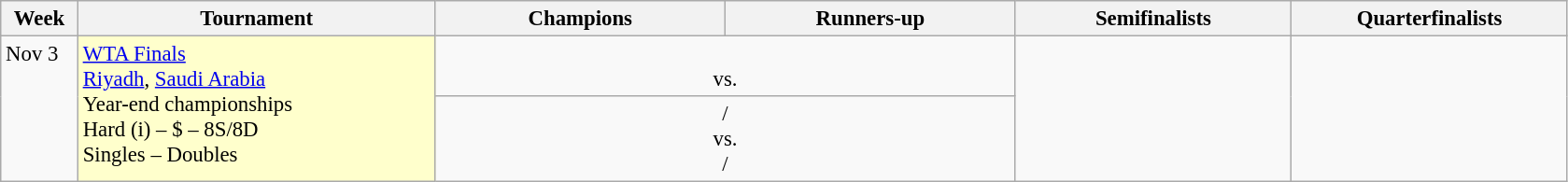<table class="wikitable" style=font-size:95%>
<tr>
<th style="width:48px;">Week</th>
<th style="width:248px;">Tournament</th>
<th style="width:200px;">Champions</th>
<th style="width:200px;">Runners-up</th>
<th style="width:190px;">Semifinalists</th>
<th style="width:190px;">Quarterfinalists</th>
</tr>
<tr style="vertical-align:top">
<td rowspan="2">Nov 3</td>
<td style="background:#ffc;"  rowspan="2"><a href='#'>WTA Finals</a><br><a href='#'>Riyadh</a>, <a href='#'>Saudi Arabia</a><br>Year-end championships<br>Hard (i) – $ – 8S/8D<br>Singles – Doubles</td>
<td colspan="2" align=center><br>vs.<br></td>
<td rowspan="2"><br></td>
<td rowspan="2"><br><br><br></td>
</tr>
<tr style="vertical-align:top">
<td colspan="2" align=center> / <br>vs.<br> / </td>
</tr>
</table>
